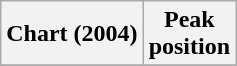<table class="wikitable plainrowheaders" style="text-align:center">
<tr>
<th scope="col">Chart (2004)</th>
<th scope="col">Peak<br>position</th>
</tr>
<tr>
</tr>
</table>
